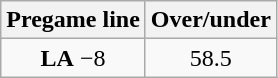<table class="wikitable">
<tr align="center">
<th style=>Pregame line</th>
<th style=>Over/under</th>
</tr>
<tr align="center">
<td><strong>LA</strong> −8</td>
<td>58.5</td>
</tr>
</table>
